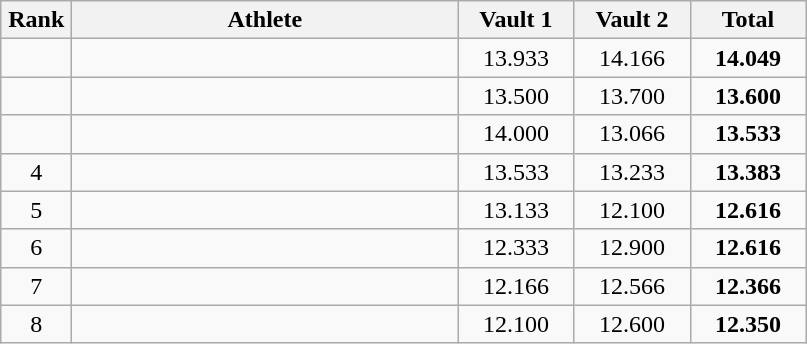<table class=wikitable style="text-align:center">
<tr>
<th width=40>Rank</th>
<th width=250>Athlete</th>
<th width=70>Vault 1</th>
<th width=70>Vault 2</th>
<th width=70>Total</th>
</tr>
<tr>
<td></td>
<td align=left></td>
<td>13.933</td>
<td>14.166</td>
<td><strong>14.049</strong></td>
</tr>
<tr>
<td></td>
<td align=left></td>
<td>13.500</td>
<td>13.700</td>
<td><strong>13.600</strong></td>
</tr>
<tr>
<td></td>
<td align=left></td>
<td>14.000</td>
<td>13.066</td>
<td><strong>13.533</strong></td>
</tr>
<tr>
<td>4</td>
<td align=left></td>
<td>13.533</td>
<td>13.233</td>
<td><strong>13.383</strong></td>
</tr>
<tr>
<td>5</td>
<td align=left></td>
<td>13.133</td>
<td>12.100</td>
<td><strong>12.616</strong></td>
</tr>
<tr>
<td>6</td>
<td align=left></td>
<td>12.333</td>
<td>12.900</td>
<td><strong>12.616</strong></td>
</tr>
<tr>
<td>7</td>
<td align=left></td>
<td>12.166</td>
<td>12.566</td>
<td><strong>12.366</strong></td>
</tr>
<tr>
<td>8</td>
<td align=left></td>
<td>12.100</td>
<td>12.600</td>
<td><strong>12.350</strong></td>
</tr>
</table>
